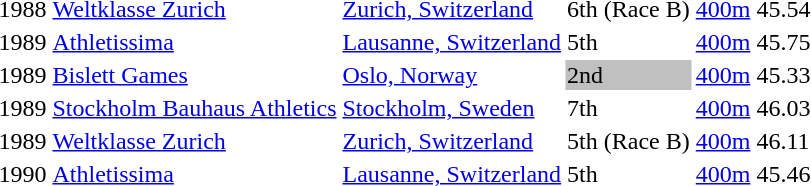<table>
<tr>
<td>1988</td>
<td><a href='#'>Weltklasse Zurich</a></td>
<td><a href='#'>Zurich, Switzerland</a></td>
<td>6th (Race B)</td>
<td><a href='#'>400m</a></td>
<td>45.54</td>
</tr>
<tr>
<td>1989</td>
<td><a href='#'>Athletissima</a></td>
<td><a href='#'>Lausanne, Switzerland</a></td>
<td>5th</td>
<td><a href='#'>400m</a></td>
<td>45.75</td>
</tr>
<tr>
<td>1989</td>
<td><a href='#'>Bislett Games</a></td>
<td><a href='#'>Oslo, Norway</a></td>
<td style="background-color:silver;">2nd</td>
<td><a href='#'>400m</a></td>
<td>45.33</td>
</tr>
<tr>
<td>1989</td>
<td><a href='#'>Stockholm Bauhaus Athletics</a></td>
<td><a href='#'>Stockholm, Sweden</a></td>
<td>7th</td>
<td><a href='#'>400m</a></td>
<td>46.03</td>
</tr>
<tr>
<td>1989</td>
<td><a href='#'>Weltklasse Zurich</a></td>
<td><a href='#'>Zurich, Switzerland</a></td>
<td>5th (Race B)</td>
<td><a href='#'>400m</a></td>
<td>46.11</td>
</tr>
<tr>
<td>1990</td>
<td><a href='#'>Athletissima</a></td>
<td><a href='#'>Lausanne, Switzerland</a></td>
<td>5th</td>
<td><a href='#'>400m</a></td>
<td>45.46</td>
</tr>
</table>
